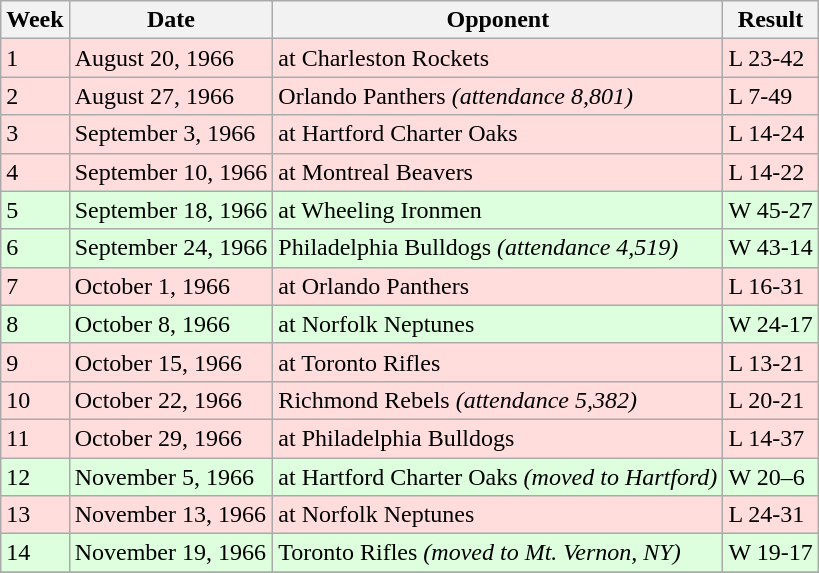<table class="wikitable">
<tr>
<th>Week</th>
<th>Date</th>
<th>Opponent</th>
<th>Result</th>
</tr>
<tr style="background: #ffdddd;">
<td>1</td>
<td>August 20, 1966</td>
<td>at Charleston Rockets</td>
<td>L 23-42</td>
</tr>
<tr style="background: #ffdddd">
<td>2</td>
<td>August 27, 1966</td>
<td>Orlando Panthers <em>(attendance 8,801)</em></td>
<td>L 7-49</td>
</tr>
<tr style="background: #ffdddd;">
<td>3</td>
<td>September 3, 1966</td>
<td>at Hartford Charter Oaks</td>
<td>L 14-24</td>
</tr>
<tr style="background: #ffdddd;">
<td>4</td>
<td>September 10, 1966</td>
<td>at Montreal Beavers</td>
<td>L 14-22</td>
</tr>
<tr style="background: #ddffdd;">
<td>5</td>
<td>September 18, 1966</td>
<td>at Wheeling Ironmen</td>
<td>W 45-27</td>
</tr>
<tr style="background: #ddffdd;">
<td>6</td>
<td>September 24, 1966</td>
<td>Philadelphia Bulldogs <em>(attendance 4,519)</em></td>
<td>W 43-14</td>
</tr>
<tr style="background: #ffdddd;">
<td>7</td>
<td>October 1, 1966</td>
<td>at Orlando Panthers</td>
<td>L 16-31</td>
</tr>
<tr style="background: #ddffdd;">
<td>8</td>
<td>October 8, 1966</td>
<td>at Norfolk Neptunes</td>
<td>W 24-17</td>
</tr>
<tr style="background: #ffdddd;">
<td>9</td>
<td>October 15, 1966</td>
<td>at Toronto Rifles</td>
<td>L 13-21</td>
</tr>
<tr style="background: #ffdddd;">
<td>10</td>
<td>October 22, 1966</td>
<td>Richmond Rebels <em>(attendance 5,382)</em></td>
<td>L 20-21</td>
</tr>
<tr style="background: #ffdddd;">
<td>11</td>
<td>October 29, 1966</td>
<td>at Philadelphia Bulldogs</td>
<td>L 14-37</td>
</tr>
<tr style="background: #ddffdd;">
<td>12</td>
<td>November 5, 1966</td>
<td>at Hartford Charter Oaks <em>(moved to Hartford)</em></td>
<td>W 20–6</td>
</tr>
<tr style="background: #ffdddd;">
<td>13</td>
<td>November 13, 1966</td>
<td>at Norfolk Neptunes</td>
<td>L 24-31</td>
</tr>
<tr style="background: #ddffdd;">
<td>14</td>
<td>November 19, 1966</td>
<td>Toronto Rifles <em>(moved to Mt. Vernon, NY)</em></td>
<td>W 19-17</td>
</tr>
<tr style="background: #ddffdd;">
</tr>
</table>
